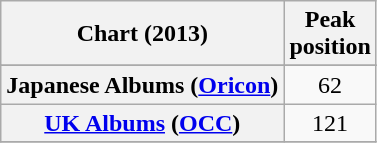<table class="wikitable sortable plainrowheaders">
<tr>
<th scope="col">Chart (2013)</th>
<th scope="col">Peak<br>position</th>
</tr>
<tr>
</tr>
<tr>
</tr>
<tr>
</tr>
<tr>
<th scope="row">Japanese Albums (<a href='#'>Oricon</a>)</th>
<td style="text-align:center;">62</td>
</tr>
<tr>
<th scope="row"><a href='#'>UK Albums</a> (<a href='#'>OCC</a>)</th>
<td style="text-align:center;">121</td>
</tr>
<tr>
</tr>
</table>
